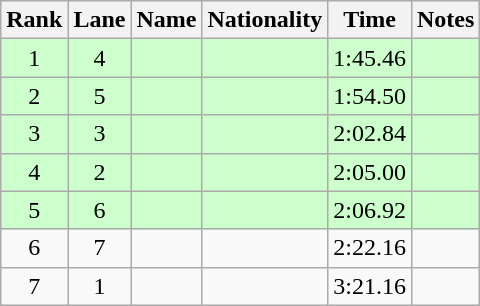<table class="wikitable sortable" style="text-align:center">
<tr>
<th>Rank</th>
<th>Lane</th>
<th>Name</th>
<th>Nationality</th>
<th>Time</th>
<th>Notes</th>
</tr>
<tr bgcolor=ccffcc>
<td>1</td>
<td>4</td>
<td align=left></td>
<td align=left></td>
<td>1:45.46</td>
<td><strong></strong></td>
</tr>
<tr bgcolor=ccffcc>
<td>2</td>
<td>5</td>
<td align=left></td>
<td align=left></td>
<td>1:54.50</td>
<td><strong></strong></td>
</tr>
<tr bgcolor=ccffcc>
<td>3</td>
<td>3</td>
<td align=left></td>
<td align=left></td>
<td>2:02.84</td>
<td><strong></strong></td>
</tr>
<tr bgcolor=ccffcc>
<td>4</td>
<td>2</td>
<td align=left></td>
<td align=left></td>
<td>2:05.00</td>
<td><strong></strong></td>
</tr>
<tr bgcolor=ccffcc>
<td>5</td>
<td>6</td>
<td align=left></td>
<td align=left></td>
<td>2:06.92</td>
<td><strong></strong></td>
</tr>
<tr>
<td>6</td>
<td>7</td>
<td align=left></td>
<td align=left></td>
<td>2:22.16</td>
<td></td>
</tr>
<tr>
<td>7</td>
<td>1</td>
<td align=left></td>
<td align=left></td>
<td>3:21.16</td>
<td></td>
</tr>
</table>
